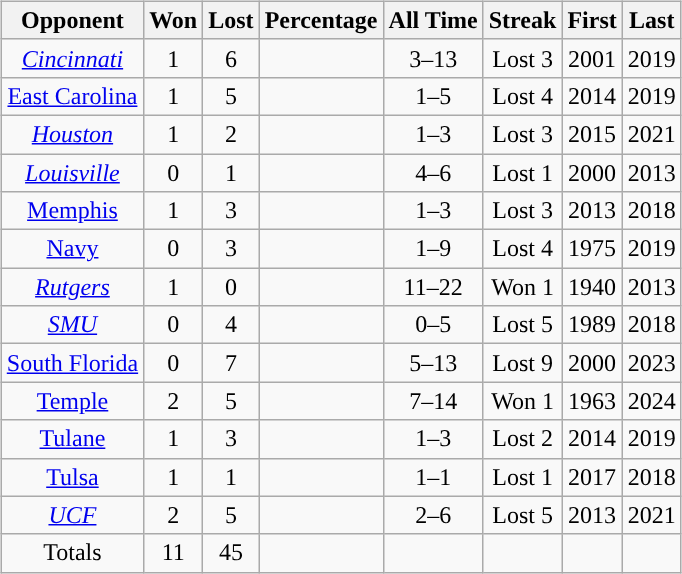<table border="0" style="width:80%;">
<tr>
<td valign="top"><br><table class="wikitable" style="text-align:center">
<tr>
<th>Opponent</th>
<th>Won</th>
<th>Lost</th>
<th>Percentage</th>
<th>All Time</th>
<th>Streak</th>
<th>First</th>
<th>Last</th>
</tr>
<tr style="text-align:center;">
<td><a href='#'><em>Cincinnati</em></a></td>
<td>1</td>
<td>6</td>
<td></td>
<td>3–13</td>
<td>Lost 3</td>
<td>2001</td>
<td>2019</td>
</tr>
<tr style="text-align:center;">
<td><a href='#'>East Carolina</a></td>
<td>1</td>
<td>5</td>
<td></td>
<td>1–5</td>
<td>Lost 4</td>
<td>2014</td>
<td>2019</td>
</tr>
<tr style="text-align:center;">
<td><a href='#'><em>Houston</em></a></td>
<td>1</td>
<td>2</td>
<td></td>
<td>1–3</td>
<td>Lost 3</td>
<td>2015</td>
<td>2021</td>
</tr>
<tr style="text-align:center;">
<td><a href='#'><em>Louisville</em></a></td>
<td>0</td>
<td>1</td>
<td></td>
<td>4–6</td>
<td>Lost 1</td>
<td>2000</td>
<td>2013</td>
</tr>
<tr style="text-align:center;">
<td><a href='#'>Memphis</a></td>
<td>1</td>
<td>3</td>
<td></td>
<td>1–3</td>
<td>Lost 3</td>
<td>2013</td>
<td>2018</td>
</tr>
<tr style="text-align:center;">
<td><a href='#'>Navy</a></td>
<td>0</td>
<td>3</td>
<td></td>
<td>1–9</td>
<td>Lost 4</td>
<td>1975</td>
<td>2019</td>
</tr>
<tr style="text-align:center;">
<td><a href='#'><em>Rutgers</em></a></td>
<td>1</td>
<td>0</td>
<td></td>
<td>11–22</td>
<td>Won 1</td>
<td>1940</td>
<td>2013</td>
</tr>
<tr style="text-align:center;">
<td><a href='#'><em>SMU</em></a></td>
<td>0</td>
<td>4</td>
<td></td>
<td>0–5</td>
<td>Lost 5</td>
<td>1989</td>
<td>2018</td>
</tr>
<tr style="text-align:center;">
<td><a href='#'>South Florida</a></td>
<td>0</td>
<td>7</td>
<td></td>
<td>5–13</td>
<td>Lost 9</td>
<td>2000</td>
<td>2023</td>
</tr>
<tr style="text-align:center;">
<td><a href='#'>Temple</a></td>
<td>2</td>
<td>5</td>
<td></td>
<td>7–14</td>
<td>Won 1</td>
<td>1963</td>
<td>2024</td>
</tr>
<tr style="text-align:center;">
<td><a href='#'>Tulane</a></td>
<td>1</td>
<td>3</td>
<td></td>
<td>1–3</td>
<td>Lost 2</td>
<td>2014</td>
<td>2019</td>
</tr>
<tr style="text-align:center;">
<td><a href='#'>Tulsa</a></td>
<td>1</td>
<td>1</td>
<td></td>
<td>1–1</td>
<td>Lost 1</td>
<td>2017</td>
<td>2018</td>
</tr>
<tr style="text-align:center;">
<td><a href='#'><em>UCF</em></a></td>
<td>2</td>
<td>5</td>
<td></td>
<td>2–6</td>
<td>Lost 5</td>
<td>2013</td>
<td>2021</td>
</tr>
<tr style="text-align:center; ">
<td colspan="1;">Totals</td>
<td colspan="1;">11</td>
<td colspan="1;">45</td>
<td colspan="1;"></td>
<td colspan="1;"></td>
<td colspan="1;"></td>
<td colspan="1;"></td>
<td colspan="1;"></td>
</tr>
</table>
</td>
</tr>
</table>
